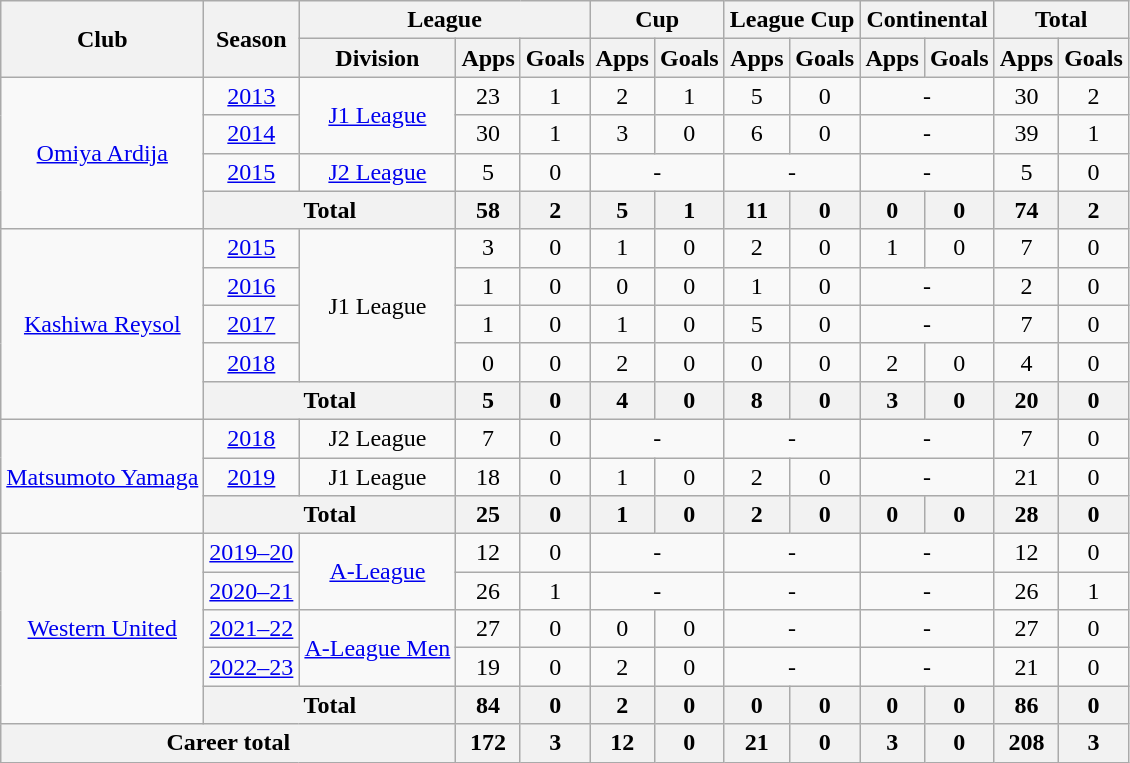<table class="wikitable" style="text-align: center;">
<tr>
<th rowspan="2">Club</th>
<th rowspan="2">Season</th>
<th colspan="3">League</th>
<th colspan="2">Cup</th>
<th colspan="2">League Cup</th>
<th colspan="2">Continental</th>
<th colspan="2">Total</th>
</tr>
<tr>
<th>Division</th>
<th>Apps</th>
<th>Goals</th>
<th>Apps</th>
<th>Goals</th>
<th>Apps</th>
<th>Goals</th>
<th>Apps</th>
<th>Goals</th>
<th>Apps</th>
<th>Goals</th>
</tr>
<tr>
<td rowspan="4"><a href='#'>Omiya Ardija</a></td>
<td><a href='#'>2013</a></td>
<td rowspan="2"><a href='#'>J1 League</a></td>
<td>23</td>
<td>1</td>
<td>2</td>
<td>1</td>
<td>5</td>
<td>0</td>
<td colspan="2">-</td>
<td>30</td>
<td>2</td>
</tr>
<tr>
<td><a href='#'>2014</a></td>
<td>30</td>
<td>1</td>
<td>3</td>
<td>0</td>
<td>6</td>
<td>0</td>
<td colspan="2">-</td>
<td>39</td>
<td>1</td>
</tr>
<tr>
<td><a href='#'>2015</a></td>
<td><a href='#'>J2 League</a></td>
<td>5</td>
<td>0</td>
<td colspan="2">-</td>
<td colspan="2">-</td>
<td colspan="2">-</td>
<td>5</td>
<td>0</td>
</tr>
<tr>
<th colspan=2>Total</th>
<th>58</th>
<th>2</th>
<th>5</th>
<th>1</th>
<th>11</th>
<th>0</th>
<th>0</th>
<th>0</th>
<th>74</th>
<th>2</th>
</tr>
<tr>
<td rowspan="5"><a href='#'>Kashiwa Reysol</a></td>
<td><a href='#'>2015</a></td>
<td rowspan="4">J1 League</td>
<td>3</td>
<td>0</td>
<td>1</td>
<td>0</td>
<td>2</td>
<td>0</td>
<td>1</td>
<td>0</td>
<td>7</td>
<td>0</td>
</tr>
<tr>
<td><a href='#'>2016</a></td>
<td>1</td>
<td>0</td>
<td>0</td>
<td>0</td>
<td>1</td>
<td>0</td>
<td colspan="2">-</td>
<td>2</td>
<td>0</td>
</tr>
<tr>
<td><a href='#'>2017</a></td>
<td>1</td>
<td>0</td>
<td>1</td>
<td>0</td>
<td>5</td>
<td>0</td>
<td colspan="2">-</td>
<td>7</td>
<td>0</td>
</tr>
<tr>
<td><a href='#'>2018</a></td>
<td>0</td>
<td>0</td>
<td>2</td>
<td>0</td>
<td>0</td>
<td>0</td>
<td>2</td>
<td>0</td>
<td>4</td>
<td>0</td>
</tr>
<tr>
<th colspan=2>Total</th>
<th>5</th>
<th>0</th>
<th>4</th>
<th>0</th>
<th>8</th>
<th>0</th>
<th>3</th>
<th>0</th>
<th>20</th>
<th>0</th>
</tr>
<tr>
<td rowspan="3"><a href='#'>Matsumoto Yamaga</a></td>
<td><a href='#'>2018</a></td>
<td>J2 League</td>
<td>7</td>
<td>0</td>
<td colspan="2">-</td>
<td colspan="2">-</td>
<td colspan="2">-</td>
<td>7</td>
<td>0</td>
</tr>
<tr>
<td><a href='#'>2019</a></td>
<td>J1 League</td>
<td>18</td>
<td>0</td>
<td>1</td>
<td>0</td>
<td>2</td>
<td>0</td>
<td colspan="2">-</td>
<td>21</td>
<td>0</td>
</tr>
<tr>
<th colspan=2>Total</th>
<th>25</th>
<th>0</th>
<th>1</th>
<th>0</th>
<th>2</th>
<th>0</th>
<th>0</th>
<th>0</th>
<th>28</th>
<th>0</th>
</tr>
<tr>
<td rowspan="5"><a href='#'>Western United</a></td>
<td><a href='#'>2019–20</a></td>
<td rowspan="2"><a href='#'>A-League</a></td>
<td>12</td>
<td>0</td>
<td colspan="2">-</td>
<td colspan="2">-</td>
<td colspan="2">-</td>
<td>12</td>
<td>0</td>
</tr>
<tr>
<td><a href='#'>2020–21</a></td>
<td>26</td>
<td>1</td>
<td colspan="2">-</td>
<td colspan="2">-</td>
<td colspan="2">-</td>
<td>26</td>
<td>1</td>
</tr>
<tr>
<td><a href='#'>2021–22</a></td>
<td rowspan="2"><a href='#'>A-League Men</a></td>
<td>27</td>
<td>0</td>
<td>0</td>
<td>0</td>
<td colspan="2">-</td>
<td colspan="2">-</td>
<td>27</td>
<td>0</td>
</tr>
<tr>
<td><a href='#'>2022–23</a></td>
<td>19</td>
<td>0</td>
<td>2</td>
<td>0</td>
<td colspan="2">-</td>
<td colspan="2">-</td>
<td>21</td>
<td>0</td>
</tr>
<tr>
<th colspan=2>Total</th>
<th>84</th>
<th>0</th>
<th>2</th>
<th>0</th>
<th>0</th>
<th>0</th>
<th>0</th>
<th>0</th>
<th>86</th>
<th>0</th>
</tr>
<tr>
<th colspan=3>Career total</th>
<th>172</th>
<th>3</th>
<th>12</th>
<th>0</th>
<th>21</th>
<th>0</th>
<th>3</th>
<th>0</th>
<th>208</th>
<th>3</th>
</tr>
</table>
